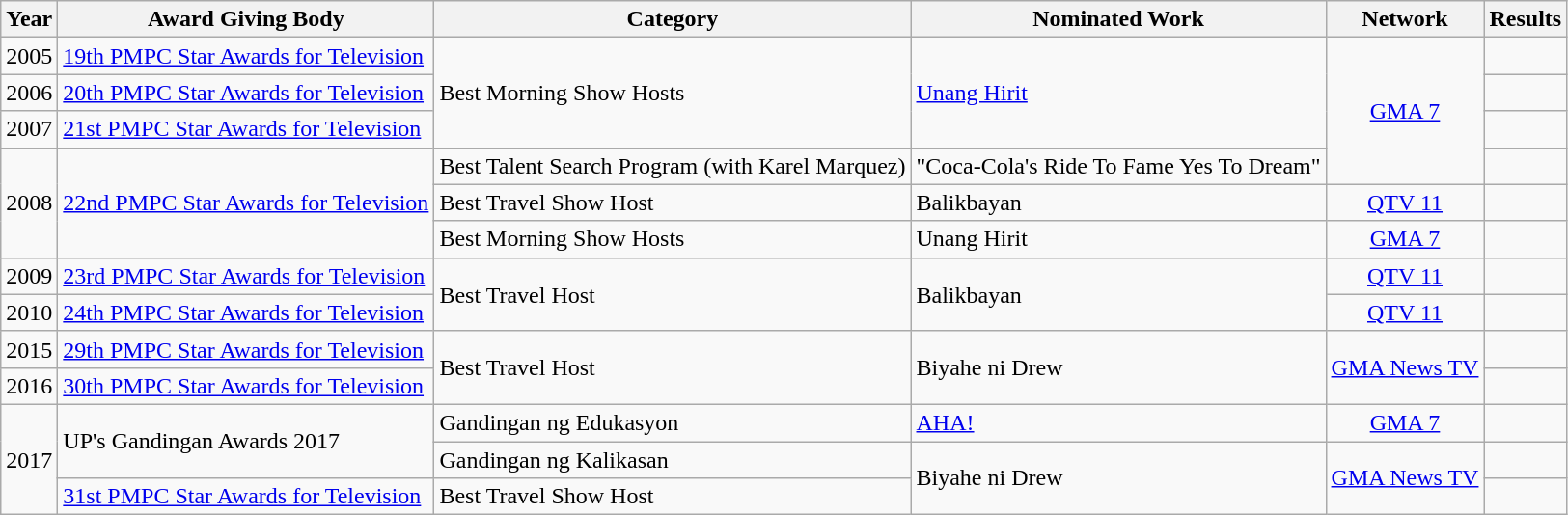<table class="wikitable">
<tr>
<th>Year</th>
<th>Award Giving Body</th>
<th>Category</th>
<th>Nominated Work</th>
<th>Network</th>
<th>Results</th>
</tr>
<tr>
<td style="text-align:center">2005</td>
<td><a href='#'>19th PMPC Star Awards for Television</a></td>
<td rowspan="3">Best Morning Show Hosts</td>
<td rowspan="3"><a href='#'>Unang Hirit</a></td>
<td style="text-align:center" rowspan="4"><a href='#'>GMA 7</a></td>
<td></td>
</tr>
<tr>
<td style="text-align:center">2006</td>
<td><a href='#'>20th PMPC Star Awards for Television</a></td>
<td></td>
</tr>
<tr>
<td style="text-align:center">2007</td>
<td><a href='#'>21st PMPC Star Awards for Television</a></td>
<td></td>
</tr>
<tr>
<td style="text-align:center" rowspan="3">2008</td>
<td rowspan="3"><a href='#'>22nd PMPC Star Awards for Television</a></td>
<td>Best Talent Search Program (with Karel Marquez)</td>
<td>"Coca-Cola's Ride To Fame Yes To Dream"</td>
<td></td>
</tr>
<tr>
<td>Best Travel Show Host</td>
<td>Balikbayan</td>
<td style="text-align:center"><a href='#'>QTV 11</a></td>
<td></td>
</tr>
<tr>
<td>Best Morning Show Hosts</td>
<td>Unang Hirit</td>
<td style="text-align:center"><a href='#'>GMA 7</a></td>
<td></td>
</tr>
<tr>
<td style="text-align:center">2009</td>
<td><a href='#'>23rd PMPC Star Awards for Television</a></td>
<td rowspan="2">Best Travel Host</td>
<td rowspan="2">Balikbayan</td>
<td style="text-align:center"><a href='#'>QTV 11</a></td>
<td></td>
</tr>
<tr>
<td style="text-align:center">2010</td>
<td><a href='#'>24th PMPC Star Awards for Television</a></td>
<td style="text-align:center"><a href='#'>QTV 11</a></td>
<td></td>
</tr>
<tr>
<td style="text-align:center">2015</td>
<td><a href='#'>29th PMPC Star Awards for Television</a></td>
<td rowspan="2">Best Travel Host</td>
<td rowspan="2">Biyahe ni Drew</td>
<td style="text-align:center" rowspan="2"><a href='#'>GMA News TV</a></td>
<td></td>
</tr>
<tr>
<td style="text-align:center">2016</td>
<td><a href='#'>30th PMPC Star Awards for Television</a></td>
<td></td>
</tr>
<tr>
<td style="text-align:center" rowspan="3">2017</td>
<td rowspan="2">UP's Gandingan Awards 2017</td>
<td>Gandingan ng Edukasyon</td>
<td><a href='#'>AHA!</a></td>
<td style="text-align:center"><a href='#'>GMA 7</a></td>
<td></td>
</tr>
<tr>
<td>Gandingan ng Kalikasan</td>
<td rowspan="2">Biyahe ni Drew</td>
<td style="text-align:center" rowspan="2"><a href='#'>GMA News TV</a></td>
<td></td>
</tr>
<tr>
<td><a href='#'>31st PMPC Star Awards for Television</a></td>
<td>Best Travel Show Host</td>
<td></td>
</tr>
</table>
